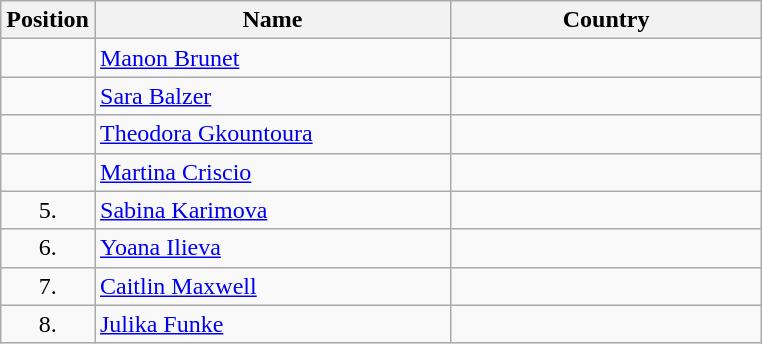<table class="wikitable">
<tr>
<th width="20">Position</th>
<th width="230">Name</th>
<th width="200">Country</th>
</tr>
<tr>
<td align=center></td>
<td><a href='#'>Manon Brunet</a></td>
<td></td>
</tr>
<tr>
<td align=center></td>
<td><a href='#'>Sara Balzer</a></td>
<td></td>
</tr>
<tr>
<td align=center></td>
<td><a href='#'>Theodora Gkountoura</a></td>
<td></td>
</tr>
<tr>
<td align=center></td>
<td><a href='#'>Martina Criscio</a></td>
<td></td>
</tr>
<tr>
<td align=center>5.</td>
<td><a href='#'>Sabina Karimova</a></td>
<td></td>
</tr>
<tr>
<td align=center>6.</td>
<td><a href='#'>Yoana Ilieva</a></td>
<td></td>
</tr>
<tr>
<td align=center>7.</td>
<td><a href='#'>Caitlin Maxwell</a></td>
<td></td>
</tr>
<tr>
<td align=center>8.</td>
<td><a href='#'>Julika Funke</a></td>
<td></td>
</tr>
</table>
